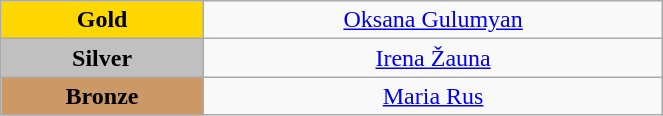<table class="wikitable" style="text-align:center; " width="35%">
<tr>
<td bgcolor="gold"><strong>Gold</strong></td>
<td><a href='#'>Oksana Gulumyan</a><br>  <small><em></em></small></td>
</tr>
<tr>
<td bgcolor="silver"><strong>Silver</strong></td>
<td><a href='#'>Irena Žauna</a><br>  <small><em></em></small></td>
</tr>
<tr>
<td bgcolor="CC9966"><strong>Bronze</strong></td>
<td><a href='#'>Maria Rus</a><br>  <small><em></em></small></td>
</tr>
</table>
